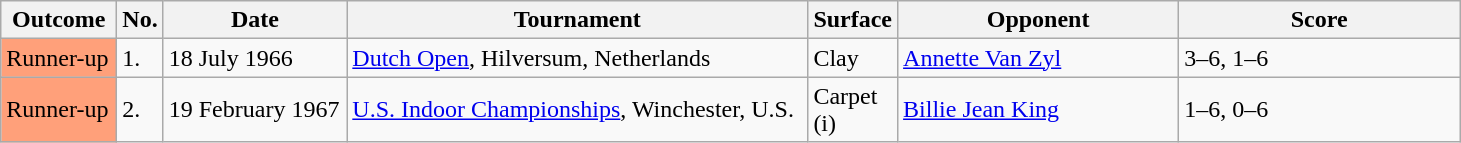<table class="sortable wikitable">
<tr>
<th style="width:70px">Outcome</th>
<th style="width:20px">No.</th>
<th style="width:115px">Date</th>
<th style="width:300px">Tournament</th>
<th style="width:50px">Surface</th>
<th style="width:180px">Opponent</th>
<th style="width:180px" class="unsortable">Score</th>
</tr>
<tr>
<td style="background:#ffa07a;">Runner-up</td>
<td>1.</td>
<td>18 July 1966</td>
<td><a href='#'>Dutch Open</a>, Hilversum, Netherlands</td>
<td>Clay</td>
<td> <a href='#'>Annette Van Zyl</a></td>
<td>3–6, 1–6</td>
</tr>
<tr>
<td style="background:#ffa07a;">Runner-up</td>
<td>2.</td>
<td>19 February 1967</td>
<td><a href='#'>U.S. Indoor Championships</a>,  Winchester, U.S.</td>
<td>Carpet (i)</td>
<td> <a href='#'>Billie Jean King</a></td>
<td>1–6, 0–6</td>
</tr>
</table>
